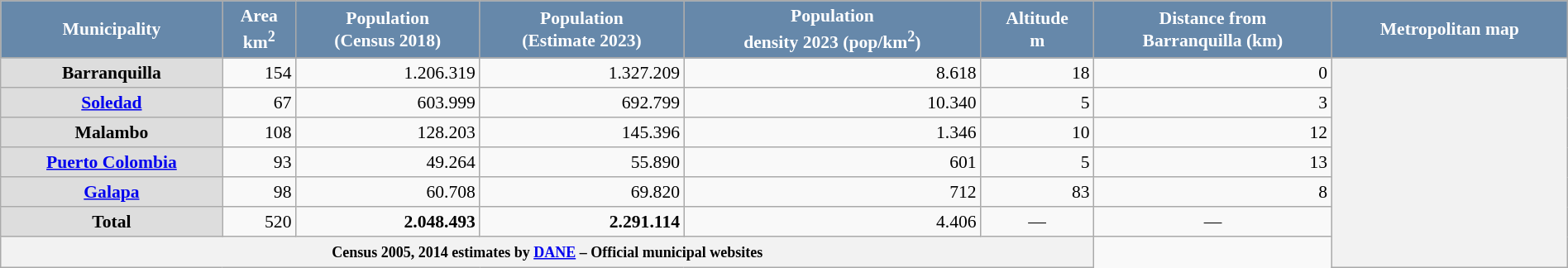<table class="wikitable" align="center" style="font-size:90%;width:100%;border:0px;text-align:center;line-height:120%">
<tr bgcolor=silver>
<th style="background: #6688AA; color: white;">Municipality</th>
<th style="background: #6688AA; color: white;">Area<br>km<sup>2</sup></th>
<th style="background: #6688AA; color: white;">Population<br>(Census 2018)</th>
<th style="background: #6688AA; color: white;">Population<br>(Estimate 2023)</th>
<th style="background: #6688AA; color: white;">Population<br>density
2023
(pop/km<sup>2</sup>)</th>
<th style="background: #6688AA; color: white;">Altitude<br>m</th>
<th style="background: #6688AA; color: white;">Distance from<br>Barranquilla (km)</th>
<th style="background: #6688AA; color: white;">Metropolitan map</th>
</tr>
<tr>
<td style="background: #DDDDDD;"><strong>Barranquilla</strong></td>
<td align="right">154</td>
<td align="right">1.206.319</td>
<td align="right">1.327.209</td>
<td align="right">8.618</td>
<td align="right">18</td>
<td align="right">0</td>
<th rowspan=7></th>
</tr>
<tr>
<td style="background: #DDDDDD;"><strong><a href='#'>Soledad</a></strong></td>
<td align="right">67</td>
<td align="right">603.999</td>
<td align="right">692.799</td>
<td align="right">10.340</td>
<td align="right">5</td>
<td align="right">3</td>
</tr>
<tr>
<td style="background: #DDDDDD;"><strong>Malambo</strong></td>
<td align="right">108</td>
<td align="right">128.203</td>
<td align="right">145.396</td>
<td align="right">1.346</td>
<td align="right">10</td>
<td align="right">12</td>
</tr>
<tr>
<td style="background: #DDDDDD;"><strong><a href='#'>Puerto Colombia</a></strong></td>
<td align="right">93</td>
<td align="right">49.264</td>
<td align="right">55.890</td>
<td align="right">601</td>
<td align="right">5</td>
<td align="right">13</td>
</tr>
<tr>
<td style="background: #DDDDDD;"><strong><a href='#'>Galapa</a></strong></td>
<td align="right">98</td>
<td align="right">60.708</td>
<td align="right">69.820</td>
<td align="right">712</td>
<td align="right">83</td>
<td align="right">8</td>
</tr>
<tr>
<td style="background: #DDDDDD;"><strong>Total</strong></td>
<td align="right">520</td>
<td align="right"><strong>2.048.493</strong></td>
<td align="right"><strong>2.291.114</strong></td>
<td align="right">4.406</td>
<td align="center">—</td>
<td align="center">—</td>
</tr>
<tr>
<th colspan=6><small>Census 2005, 2014 estimates by <a href='#'>DANE</a> – Official municipal websites</small></th>
</tr>
</table>
